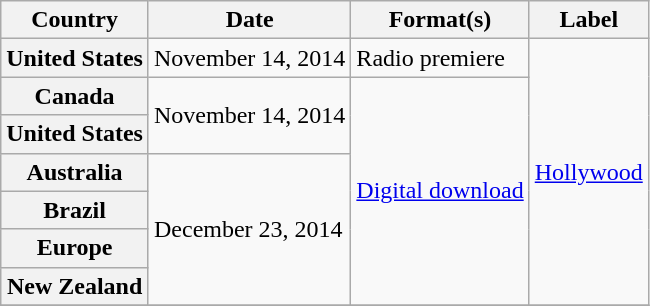<table class="wikitable plainrowheaders">
<tr>
<th scope="col">Country</th>
<th scope="col">Date</th>
<th scope="col">Format(s)</th>
<th scope="col">Label</th>
</tr>
<tr>
<th scope="row">United States</th>
<td>November 14, 2014</td>
<td>Radio premiere</td>
<td rowspan="7"><a href='#'>Hollywood</a></td>
</tr>
<tr>
<th scope="row">Canada</th>
<td rowspan="2">November 14, 2014</td>
<td rowspan="6"><a href='#'>Digital download</a></td>
</tr>
<tr>
<th scope="row">United States</th>
</tr>
<tr>
<th scope="row">Australia</th>
<td rowspan="4">December 23, 2014</td>
</tr>
<tr>
<th scope="row">Brazil</th>
</tr>
<tr>
<th scope="row">Europe</th>
</tr>
<tr>
<th scope="row">New Zealand</th>
</tr>
<tr>
</tr>
</table>
